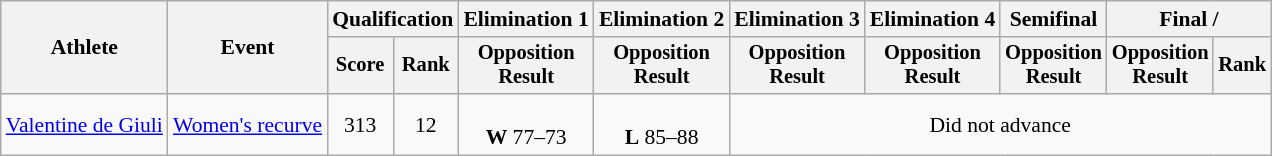<table class=wikitable style=font-size:90%;text-align:center>
<tr>
<th rowspan=2>Athlete</th>
<th rowspan=2>Event</th>
<th colspan=2>Qualification</th>
<th>Elimination 1</th>
<th>Elimination 2</th>
<th>Elimination 3</th>
<th>Elimination 4</th>
<th>Semifinal</th>
<th colspan=2>Final / </th>
</tr>
<tr style=font-size:95%>
<th>Score</th>
<th>Rank</th>
<th>Opposition<br>Result</th>
<th>Opposition<br>Result</th>
<th>Opposition<br>Result</th>
<th>Opposition<br>Result</th>
<th>Opposition<br>Result</th>
<th>Opposition<br>Result</th>
<th>Rank</th>
</tr>
<tr>
<td align=left><a href='#'>Valentine de Giuli</a></td>
<td align=left><a href='#'>Women's recurve</a></td>
<td>313</td>
<td>12</td>
<td><br><strong>W</strong> 77–73</td>
<td><br><strong>L</strong> 85–88</td>
<td colspan=5>Did not advance</td>
</tr>
</table>
